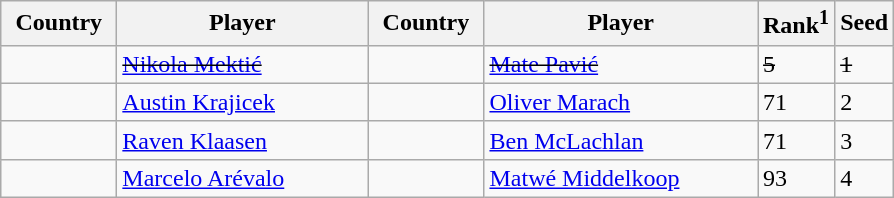<table class="wikitable">
<tr>
<th width="70">Country</th>
<th width="160">Player</th>
<th width="70">Country</th>
<th width="175">Player</th>
<th>Rank<sup>1</sup></th>
<th>Seed</th>
</tr>
<tr>
<td><s></s></td>
<td><s><a href='#'>Nikola Mektić</a></s></td>
<td><s></s></td>
<td><s><a href='#'>Mate Pavić</a></s></td>
<td><s>5</s></td>
<td><s>1</s></td>
</tr>
<tr>
<td></td>
<td><a href='#'>Austin Krajicek</a></td>
<td></td>
<td><a href='#'>Oliver Marach</a></td>
<td>71</td>
<td>2</td>
</tr>
<tr>
<td></td>
<td><a href='#'>Raven Klaasen</a></td>
<td></td>
<td><a href='#'>Ben McLachlan</a></td>
<td>71</td>
<td>3</td>
</tr>
<tr>
<td></td>
<td><a href='#'>Marcelo Arévalo</a></td>
<td></td>
<td><a href='#'>Matwé Middelkoop</a></td>
<td>93</td>
<td>4</td>
</tr>
</table>
